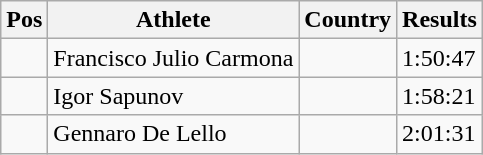<table class="wikitable">
<tr>
<th>Pos</th>
<th>Athlete</th>
<th>Country</th>
<th>Results</th>
</tr>
<tr>
<td align="center"></td>
<td>Francisco Julio Carmona</td>
<td></td>
<td>1:50:47</td>
</tr>
<tr>
<td align="center"></td>
<td>Igor Sapunov</td>
<td></td>
<td>1:58:21</td>
</tr>
<tr>
<td align="center"></td>
<td>Gennaro De Lello</td>
<td></td>
<td>2:01:31</td>
</tr>
</table>
